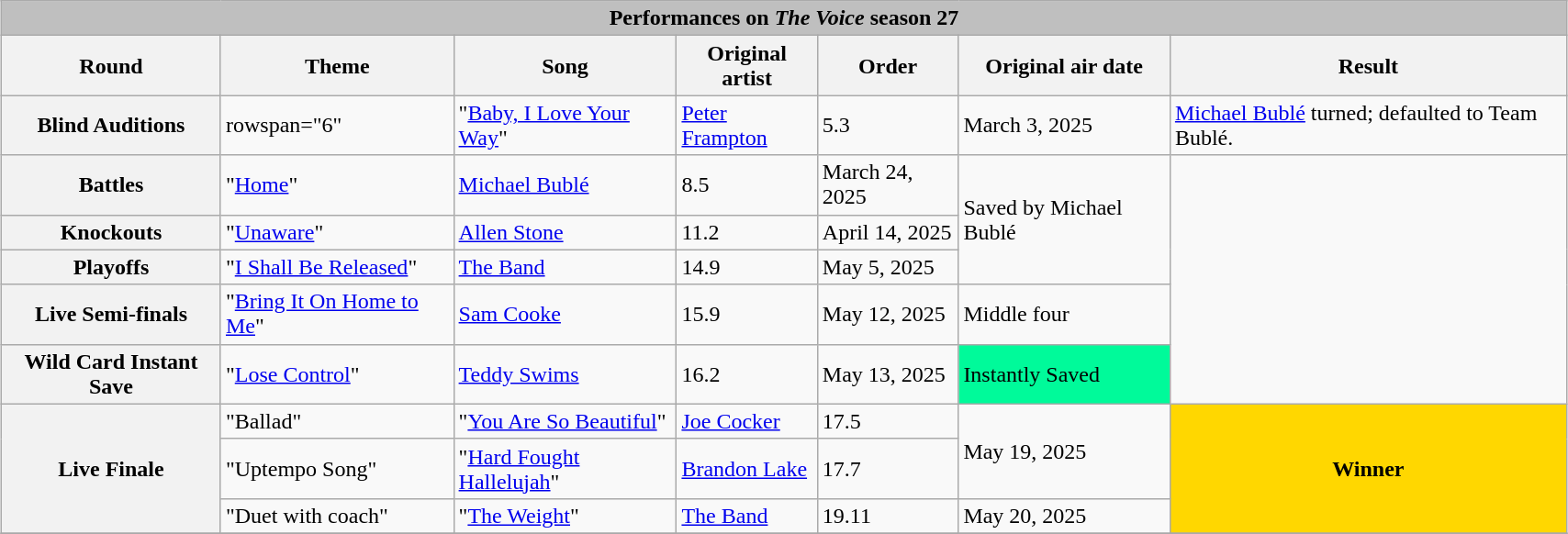<table class="wikitable collapsible autocollapse" style="width:90%; margin:1em auto 1em auto;">
<tr>
<th colspan="7" style="background:#BFBFBF;">Performances on <em>The Voice</em> season 27</th>
</tr>
<tr>
<th>Round</th>
<th>Theme</th>
<th>Song</th>
<th>Original artist</th>
<th>Order</th>
<th>Original air date</th>
<th>Result</th>
</tr>
<tr>
<th scope="row">Blind Auditions</th>
<td>rowspan="6" </td>
<td>"<a href='#'>Baby, I Love Your Way</a>"</td>
<td><a href='#'>Peter Frampton</a></td>
<td>5.3</td>
<td>March 3, 2025</td>
<td><a href='#'>Michael Bublé</a> turned; defaulted to Team Bublé.</td>
</tr>
<tr>
<th scope="row">Battles<br></th>
<td>"<a href='#'>Home</a>" </td>
<td><a href='#'>Michael Bublé</a></td>
<td>8.5</td>
<td>March 24, 2025</td>
<td rowspan="3">Saved by Michael Bublé</td>
</tr>
<tr>
<th scope="row">Knockouts<br></th>
<td>"<a href='#'>Unaware</a>" </td>
<td><a href='#'>Allen Stone</a></td>
<td>11.2</td>
<td>April 14, 2025</td>
</tr>
<tr>
<th scope="row">Playoffs<br></th>
<td>"<a href='#'>I Shall Be Released</a>"</td>
<td><a href='#'>The Band</a></td>
<td>14.9</td>
<td>May 5, 2025</td>
</tr>
<tr>
<th scope="row">Live Semi-finals<br></th>
<td>"<a href='#'>Bring It On Home to Me</a>"</td>
<td><a href='#'>Sam Cooke</a></td>
<td>15.9</td>
<td>May 12, 2025</td>
<td>Middle four</td>
</tr>
<tr>
<th scope="row">Wild Card Instant Save</th>
<td>"<a href='#'>Lose Control</a>"</td>
<td><a href='#'>Teddy Swims</a></td>
<td>16.2</td>
<td>May 13, 2025</td>
<td style="background:#00fa9a">Instantly Saved</td>
</tr>
<tr>
<th rowspan=3>Live Finale<br></th>
<td>"Ballad"</td>
<td>"<a href='#'>You Are So Beautiful</a>"</td>
<td><a href='#'>Joe Cocker</a></td>
<td>17.5</td>
<td rowspan="2">May 19, 2025</td>
<th rowspan=3 style="background:gold;">Winner</th>
</tr>
<tr>
<td>"Uptempo Song"</td>
<td>"<a href='#'>Hard Fought Hallelujah</a>"</td>
<td><a href='#'>Brandon Lake</a></td>
<td>17.7</td>
</tr>
<tr>
<td>"Duet with coach"</td>
<td>"<a href='#'>The Weight</a>" </td>
<td><a href='#'>The Band</a></td>
<td>19.11</td>
<td>May 20, 2025</td>
</tr>
<tr>
</tr>
</table>
